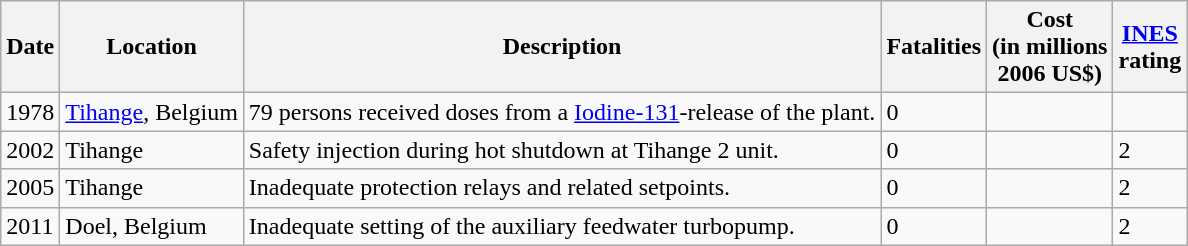<table class="wikitable sortable">
<tr>
<th>Date</th>
<th>Location</th>
<th>Description</th>
<th>Fatalities</th>
<th>Cost <br> (in millions <br> 2006 US$)</th>
<th><a href='#'>INES</a> <br>rating</th>
</tr>
<tr>
<td>1978</td>
<td><a href='#'>Tihange</a>, Belgium</td>
<td>79 persons received doses from a <a href='#'>Iodine-131</a>-release of the plant.</td>
<td>0</td>
<td></td>
<td></td>
</tr>
<tr>
<td>2002</td>
<td>Tihange</td>
<td>Safety injection during hot shutdown at Tihange 2 unit.</td>
<td>0</td>
<td></td>
<td>2</td>
</tr>
<tr>
<td>2005</td>
<td>Tihange</td>
<td>Inadequate protection relays and related setpoints.</td>
<td>0</td>
<td></td>
<td>2</td>
</tr>
<tr>
<td>2011</td>
<td>Doel, Belgium</td>
<td>Inadequate setting of the auxiliary feedwater turbopump.</td>
<td>0</td>
<td></td>
<td>2</td>
</tr>
</table>
